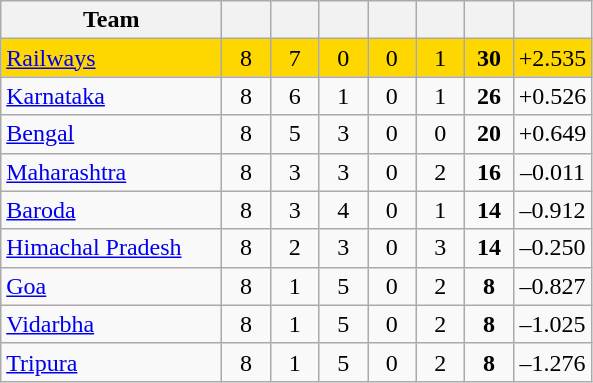<table class="wikitable" style="text-align:center">
<tr>
<th style="width:140px;">Team</th>
<th style="width:25px;"></th>
<th style="width:25px;"></th>
<th style="width:25px;"></th>
<th style="width:25px;"></th>
<th style="width:25px;"></th>
<th style="width:25px;"></th>
<th style="width:40px;"></th>
</tr>
<tr style="background:gold;">
<td style="text-align:left"><a href='#'>Railways</a></td>
<td>8</td>
<td>7</td>
<td>0</td>
<td>0</td>
<td>1</td>
<td><strong>30</strong></td>
<td>+2.535</td>
</tr>
<tr>
<td style="text-align:left"><a href='#'>Karnataka</a></td>
<td>8</td>
<td>6</td>
<td>1</td>
<td>0</td>
<td>1</td>
<td><strong>26</strong></td>
<td>+0.526</td>
</tr>
<tr>
<td style="text-align:left"><a href='#'>Bengal</a></td>
<td>8</td>
<td>5</td>
<td>3</td>
<td>0</td>
<td>0</td>
<td><strong>20</strong></td>
<td>+0.649</td>
</tr>
<tr>
<td style="text-align:left"><a href='#'>Maharashtra</a></td>
<td>8</td>
<td>3</td>
<td>3</td>
<td>0</td>
<td>2</td>
<td><strong>16</strong></td>
<td>–0.011</td>
</tr>
<tr>
<td style="text-align:left"><a href='#'>Baroda</a></td>
<td>8</td>
<td>3</td>
<td>4</td>
<td>0</td>
<td>1</td>
<td><strong>14</strong></td>
<td>–0.912</td>
</tr>
<tr>
<td style="text-align:left"><a href='#'>Himachal Pradesh</a></td>
<td>8</td>
<td>2</td>
<td>3</td>
<td>0</td>
<td>3</td>
<td><strong>14</strong></td>
<td>–0.250</td>
</tr>
<tr>
<td style="text-align:left"><a href='#'>Goa</a></td>
<td>8</td>
<td>1</td>
<td>5</td>
<td>0</td>
<td>2</td>
<td><strong>8</strong></td>
<td>–0.827</td>
</tr>
<tr>
<td style="text-align:left"><a href='#'>Vidarbha</a></td>
<td>8</td>
<td>1</td>
<td>5</td>
<td>0</td>
<td>2</td>
<td><strong>8</strong></td>
<td>–1.025</td>
</tr>
<tr>
<td style="text-align:left"><a href='#'>Tripura</a></td>
<td>8</td>
<td>1</td>
<td>5</td>
<td>0</td>
<td>2</td>
<td><strong>8</strong></td>
<td>–1.276</td>
</tr>
</table>
